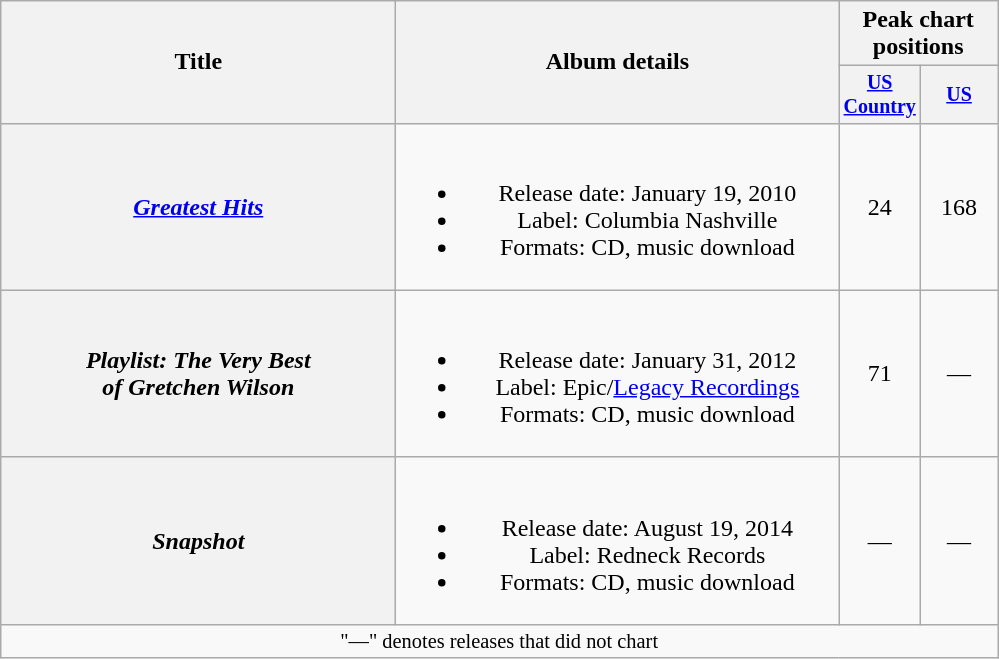<table class="wikitable plainrowheaders" style="text-align:center;">
<tr>
<th rowspan="2" style="width:16em;">Title</th>
<th rowspan="2" style="width:18em;">Album details</th>
<th colspan="2">Peak chart<br>positions</th>
</tr>
<tr style="font-size:smaller;">
<th width="45"><a href='#'>US Country</a><br></th>
<th width="45"><a href='#'>US</a><br></th>
</tr>
<tr>
<th scope="row"><em><a href='#'>Greatest Hits</a></em></th>
<td><br><ul><li>Release date: January 19, 2010</li><li>Label: Columbia Nashville</li><li>Formats: CD, music download</li></ul></td>
<td>24</td>
<td>168</td>
</tr>
<tr>
<th scope="row"><em>Playlist: The Very Best<br>of Gretchen Wilson</em></th>
<td><br><ul><li>Release date: January 31, 2012</li><li>Label: Epic/<a href='#'>Legacy Recordings</a></li><li>Formats: CD, music download</li></ul></td>
<td>71</td>
<td>—</td>
</tr>
<tr>
<th scope="row"><em>Snapshot</em></th>
<td><br><ul><li>Release date: August 19, 2014</li><li>Label: Redneck Records</li><li>Formats: CD, music download</li></ul></td>
<td>—</td>
<td>—</td>
</tr>
<tr>
<td colspan="4" style="font-size:85%">"—" denotes releases that did not chart</td>
</tr>
</table>
